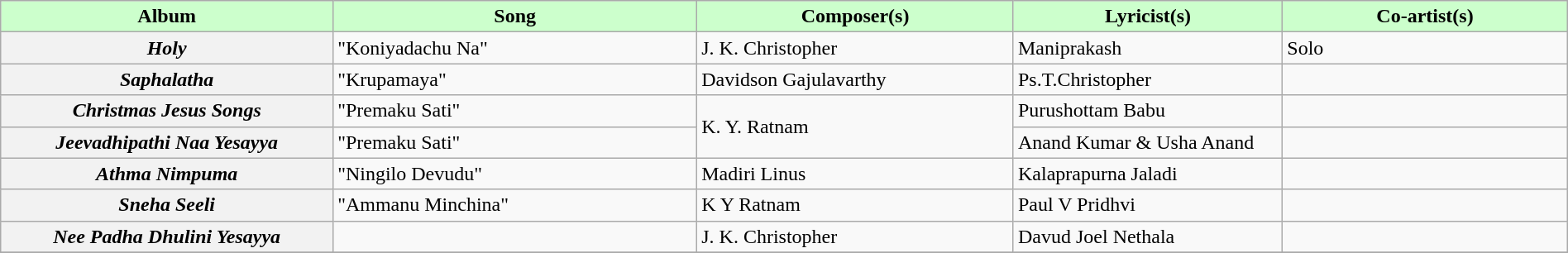<table class="wikitable plainrowheaders" width="100%" textcolor:#000;">
<tr style="background:#cfc; text-align:center;">
<td scope="col" width="21%"><strong>Album</strong></td>
<td scope="col" width=23%><strong>Song</strong></td>
<td scope="col" width=20%><strong>Composer(s)</strong></td>
<td scope="col" width=17%><strong>Lyricist(s)</strong></td>
<td scope="col" width=18%><strong>Co-artist(s)</strong></td>
</tr>
<tr>
<th><em>Holy</em></th>
<td>"Koniyadachu Na"</td>
<td>J. K. Christopher</td>
<td>Maniprakash</td>
<td>Solo</td>
</tr>
<tr>
<th><em>Saphalatha</em></th>
<td>"Krupamaya"</td>
<td>Davidson Gajulavarthy</td>
<td>Ps.T.Christopher</td>
<td></td>
</tr>
<tr>
<th><em>Christmas Jesus Songs</em></th>
<td>"Premaku Sati"</td>
<td rowspan="2">K. Y. Ratnam</td>
<td>Purushottam Babu</td>
<td></td>
</tr>
<tr>
<th><em>Jeevadhipathi Naa Yesayya</em></th>
<td>"Premaku Sati"</td>
<td>Anand Kumar & Usha Anand</td>
<td></td>
</tr>
<tr>
<th><em>Athma Nimpuma</em></th>
<td>"Ningilo Devudu"</td>
<td>Madiri Linus</td>
<td>Kalaprapurna Jaladi</td>
<td></td>
</tr>
<tr>
<th><em>Sneha Seeli</em></th>
<td>"Ammanu Minchina"</td>
<td>K Y Ratnam</td>
<td>Paul V Pridhvi</td>
<td></td>
</tr>
<tr>
<th><em>Nee Padha Dhulini Yesayya</em></th>
<td></td>
<td>J. K. Christopher</td>
<td>Davud Joel Nethala</td>
<td></td>
</tr>
<tr>
</tr>
</table>
